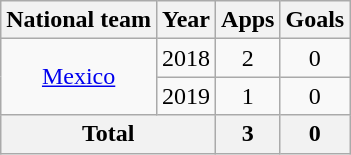<table class="wikitable" style="text-align: center;">
<tr>
<th>National team</th>
<th>Year</th>
<th>Apps</th>
<th>Goals</th>
</tr>
<tr>
<td rowspan="2" valign="center"><a href='#'>Mexico</a></td>
<td>2018</td>
<td>2</td>
<td>0</td>
</tr>
<tr>
<td>2019</td>
<td>1</td>
<td>0</td>
</tr>
<tr>
<th colspan="2">Total</th>
<th>3</th>
<th>0</th>
</tr>
</table>
